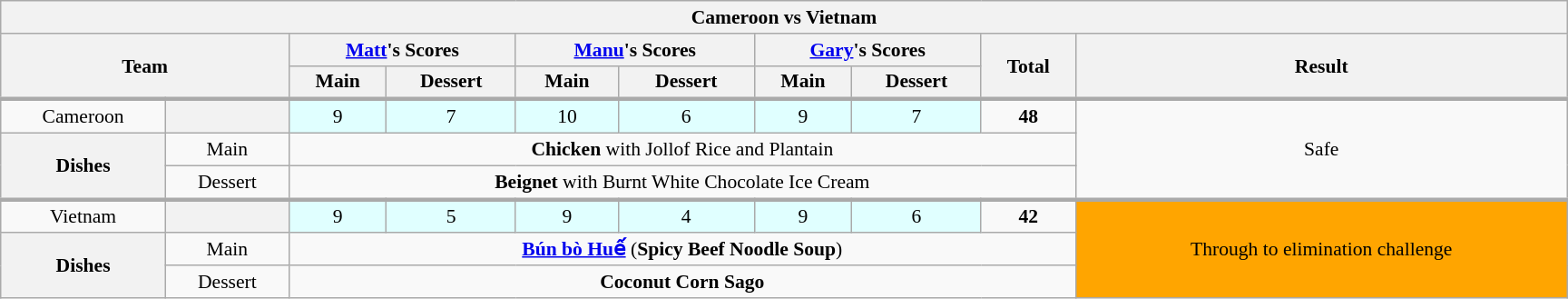<table class="wikitable plainrowheaders" style="text-align:center; font-size:90%; width:80em;">
<tr>
<th colspan="16" >Cameroon vs Vietnam</th>
</tr>
<tr>
<th rowspan="2" colspan="2">Team</th>
<th scope="col" colspan="2"><a href='#'>Matt</a>'s Scores</th>
<th scope="col" colspan="2"><a href='#'>Manu</a>'s Scores</th>
<th scope="col" colspan="2"><a href='#'>Gary</a>'s Scores</th>
<th scope="col" rowspan="2">Total<br><small></small></th>
<th scope="col" rowspan="2">Result</th>
</tr>
<tr>
<th scope="col">Main</th>
<th scope="col">Dessert</th>
<th scope="col">Main</th>
<th scope="col">Dessert</th>
<th scope="col">Main</th>
<th scope="col">Dessert</th>
</tr>
<tr style="border-top:3px solid #aaa;">
<td>Cameroon</td>
<th style="text-align:centre"></th>
<td bgcolor="#e0ffff">9</td>
<td bgcolor="#e0ffff">7</td>
<td bgcolor="#e0ffff">10</td>
<td bgcolor="#e0ffff">6</td>
<td bgcolor="#e0ffff">9</td>
<td bgcolor="#e0ffff">7</td>
<td><strong>48</strong></td>
<td rowspan="3">Safe</td>
</tr>
<tr>
<th rowspan="2">Dishes</th>
<td>Main</td>
<td colspan="7"><strong>Chicken</strong> with Jollof Rice and Plantain</td>
</tr>
<tr>
<td>Dessert</td>
<td colspan="7"><strong>Beignet</strong> with Burnt White Chocolate Ice Cream</td>
</tr>
<tr style="border-top:3px solid #aaa;">
<td>Vietnam</td>
<th style="text-align:centre"></th>
<td bgcolor="#e0ffff">9</td>
<td bgcolor="#e0ffff">5</td>
<td bgcolor="#e0ffff">9</td>
<td bgcolor="#e0ffff">4</td>
<td bgcolor="#e0ffff">9</td>
<td bgcolor="#e0ffff">6</td>
<td><strong>42</strong></td>
<td style="background:orange" rowspan="3">Through to elimination challenge</td>
</tr>
<tr>
<th rowspan="2">Dishes</th>
<td>Main</td>
<td colspan="7"><strong><a href='#'>Bún bò Huế</a></strong> (<strong>Spicy Beef Noodle Soup</strong>)</td>
</tr>
<tr>
<td>Dessert</td>
<td colspan="7"><strong>Coconut Corn Sago</strong></td>
</tr>
</table>
